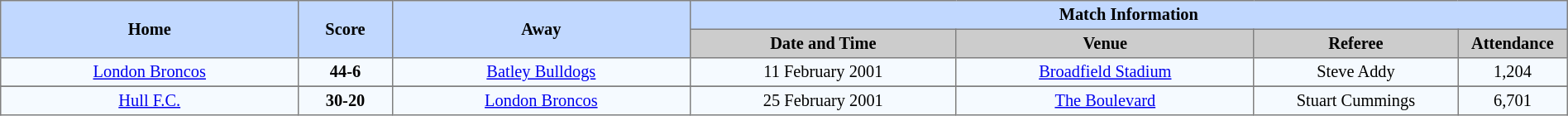<table border=1 style="border-collapse:collapse; font-size:85%; text-align:center;" cellpadding=3 cellspacing=0 width=100%>
<tr bgcolor=#C1D8FF>
<th rowspan=2 width=19%>Home</th>
<th rowspan=2 width=6%>Score</th>
<th rowspan=2 width=19%>Away</th>
<th colspan=6>Match Information</th>
</tr>
<tr bgcolor=#CCCCCC>
<th width=17%>Date and Time</th>
<th width=19%>Venue</th>
<th width=13%>Referee</th>
<th width=7%>Attendance</th>
</tr>
<tr bgcolor=#F5FAFF>
<td><a href='#'>London Broncos</a></td>
<td><strong>44-6</strong></td>
<td><a href='#'>Batley Bulldogs</a></td>
<td>11 February 2001</td>
<td><a href='#'>Broadfield Stadium</a></td>
<td>Steve Addy</td>
<td>1,204</td>
</tr>
<tr>
</tr>
<tr bgcolor=#F5FAFF>
<td><a href='#'>Hull F.C.</a></td>
<td><strong>30-20</strong></td>
<td><a href='#'>London Broncos</a></td>
<td>25 February 2001</td>
<td><a href='#'>The Boulevard</a></td>
<td>Stuart Cummings</td>
<td>6,701</td>
</tr>
</table>
